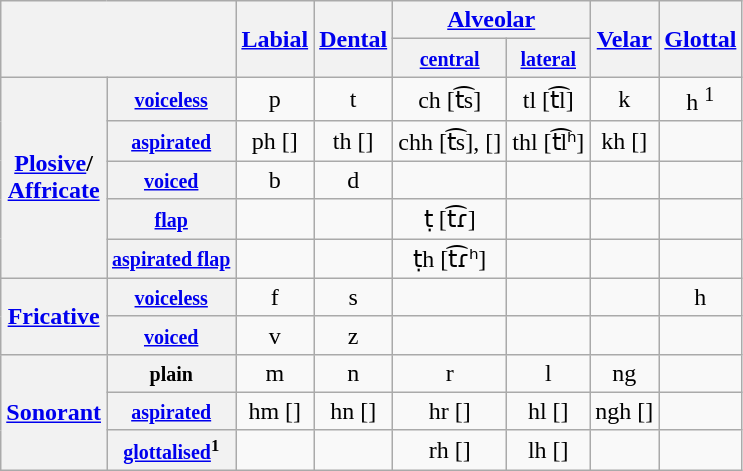<table class="wikitable" style=text-align:center>
<tr>
<th rowspan=2 colspan=2></th>
<th rowspan=2><a href='#'>Labial</a></th>
<th rowspan=2><a href='#'>Dental</a></th>
<th colspan=2><a href='#'>Alveolar</a></th>
<th rowspan=2><a href='#'>Velar</a></th>
<th rowspan=2><a href='#'>Glottal</a></th>
</tr>
<tr>
<th><small><a href='#'>central</a></small></th>
<th><small><a href='#'>lateral</a></small></th>
</tr>
<tr>
<th rowspan="5"><a href='#'>Plosive</a>/<br><a href='#'>Affricate</a></th>
<th><small><a href='#'>voiceless</a></small></th>
<td>p </td>
<td>t </td>
<td>ch [t͡s]</td>
<td>tl [t͡l]</td>
<td>k </td>
<td>h <sup>1</sup></td>
</tr>
<tr>
<th><small><a href='#'>aspirated</a></small></th>
<td>ph []</td>
<td>th []</td>
<td>chh [t͡s], []</td>
<td>thl [t͡lʰ]</td>
<td>kh []</td>
<td></td>
</tr>
<tr>
<th><small><a href='#'>voiced</a></small></th>
<td>b </td>
<td>d </td>
<td></td>
<td></td>
<td></td>
<td></td>
</tr>
<tr>
<th><small><a href='#'>flap</a></small></th>
<td></td>
<td></td>
<td>ṭ [t͡ɾ]</td>
<td></td>
<td></td>
<td></td>
</tr>
<tr>
<th><small><a href='#'>aspirated flap</a></small></th>
<td></td>
<td></td>
<td>ṭh [t͡ɾʰ]</td>
<td></td>
<td></td>
<td></td>
</tr>
<tr>
<th rowspan=2><a href='#'>Fricative</a></th>
<th><small><a href='#'>voiceless</a></small></th>
<td>f </td>
<td>s </td>
<td></td>
<td></td>
<td></td>
<td>h </td>
</tr>
<tr>
<th><small><a href='#'>voiced</a></small></th>
<td>v </td>
<td>z </td>
<td></td>
<td></td>
<td></td>
<td></td>
</tr>
<tr>
<th rowspan="3"><a href='#'>Sonorant</a></th>
<th><small>plain</small></th>
<td>m </td>
<td>n </td>
<td>r </td>
<td>l </td>
<td>ng </td>
<td></td>
</tr>
<tr>
<th><small><a href='#'>aspirated</a></small></th>
<td>hm []</td>
<td>hn []</td>
<td>hr []</td>
<td>hl []</td>
<td>ngh []</td>
<td></td>
</tr>
<tr>
<th><small><a href='#'>glottalised</a><sup>1</sup></small></th>
<td></td>
<td></td>
<td>rh []</td>
<td>lh []</td>
<td></td>
<td></td>
</tr>
</table>
